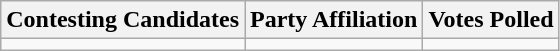<table class="wikitable sortable">
<tr>
<th>Contesting Candidates</th>
<th>Party Affiliation</th>
<th>Votes Polled</th>
</tr>
<tr>
<td></td>
<td></td>
<td></td>
</tr>
</table>
